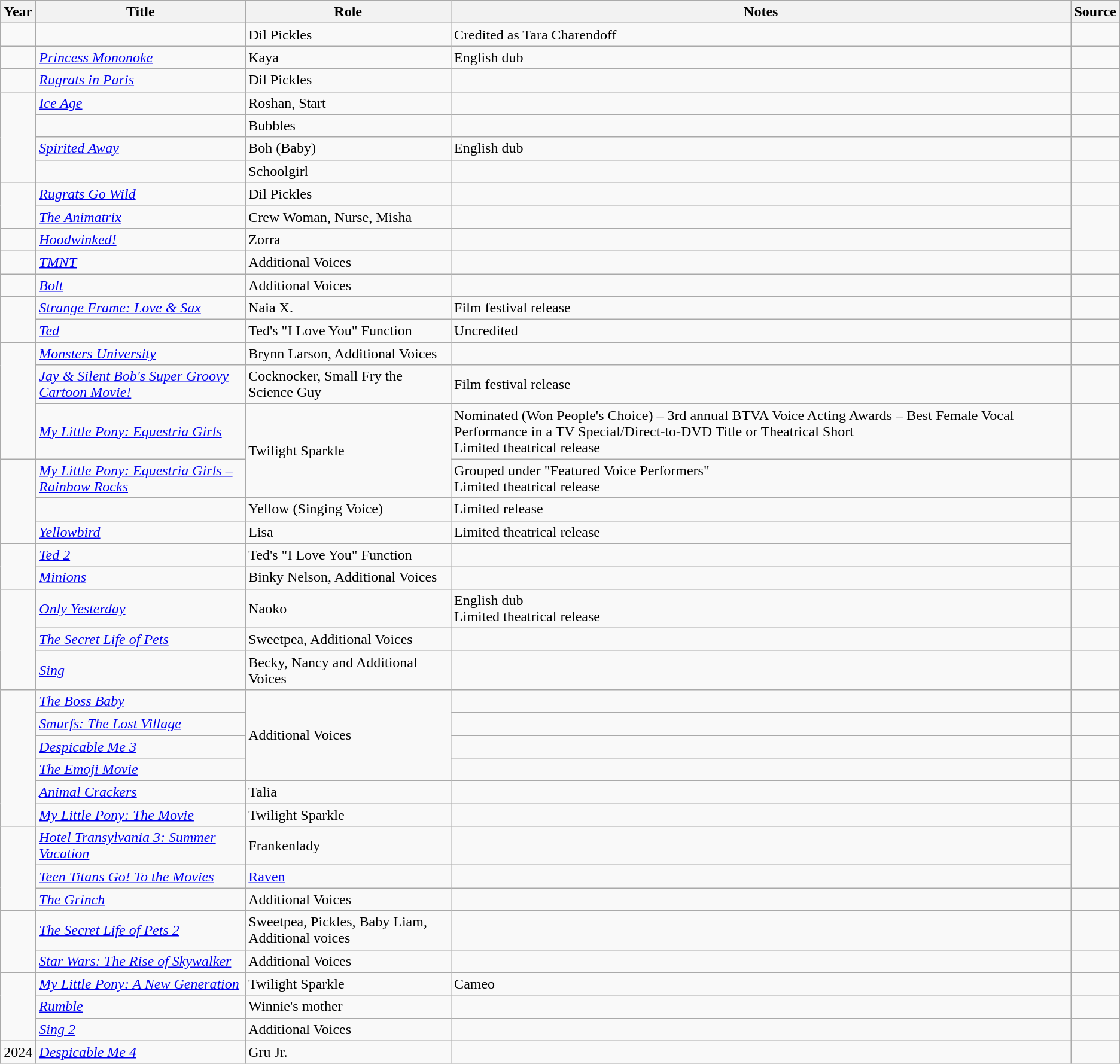<table class="wikitable sortable plainrowheaders">
<tr>
<th>Year </th>
<th>Title</th>
<th>Role </th>
<th>Notes </th>
<th>Source</th>
</tr>
<tr>
<td></td>
<td><em></em></td>
<td>Dil Pickles</td>
<td>Credited as Tara Charendoff</td>
<td></td>
</tr>
<tr>
<td></td>
<td><em><a href='#'>Princess Mononoke</a></em></td>
<td>Kaya</td>
<td>English dub</td>
<td></td>
</tr>
<tr>
<td></td>
<td><em><a href='#'>Rugrats in Paris</a></em></td>
<td>Dil Pickles</td>
<td> </td>
<td></td>
</tr>
<tr>
<td rowspan="4"></td>
<td><em><a href='#'>Ice Age</a></em></td>
<td>Roshan, Start</td>
<td> </td>
<td></td>
</tr>
<tr>
<td><em></em></td>
<td>Bubbles</td>
<td> </td>
<td></td>
</tr>
<tr>
<td><em><a href='#'>Spirited Away</a></em></td>
<td>Boh (Baby)</td>
<td>English dub</td>
<td></td>
</tr>
<tr>
<td><em></em></td>
<td>Schoolgirl</td>
<td> </td>
<td></td>
</tr>
<tr>
<td rowspan="2"></td>
<td><em><a href='#'>Rugrats Go Wild</a></em></td>
<td>Dil Pickles</td>
<td></td>
<td></td>
</tr>
<tr>
<td><em><a href='#'>The Animatrix</a></em></td>
<td>Crew Woman, Nurse, Misha</td>
<td></td>
<td rowspan="2"></td>
</tr>
<tr>
<td></td>
<td><em><a href='#'>Hoodwinked!</a></em></td>
<td>Zorra</td>
<td></td>
</tr>
<tr>
<td></td>
<td><em><a href='#'>TMNT</a></em></td>
<td>Additional Voices</td>
<td></td>
<td></td>
</tr>
<tr>
<td></td>
<td><em><a href='#'>Bolt</a></em></td>
<td>Additional Voices</td>
<td></td>
<td></td>
</tr>
<tr>
<td rowspan="2"></td>
<td><em><a href='#'>Strange Frame: Love & Sax</a></em></td>
<td>Naia X.</td>
<td>Film festival release</td>
<td></td>
</tr>
<tr>
<td><em><a href='#'>Ted</a></em></td>
<td>Ted's "I Love You" Function</td>
<td>Uncredited</td>
<td></td>
</tr>
<tr>
<td rowspan="3"></td>
<td><em><a href='#'>Monsters University</a></em></td>
<td>Brynn Larson, Additional Voices</td>
<td> </td>
<td></td>
</tr>
<tr>
<td><em><a href='#'>Jay & Silent Bob's Super Groovy Cartoon Movie!</a></em></td>
<td>Cocknocker, Small Fry the Science Guy</td>
<td>Film festival release</td>
<td></td>
</tr>
<tr>
<td><em><a href='#'>My Little Pony: Equestria Girls</a></em></td>
<td rowspan="2">Twilight Sparkle</td>
<td>Nominated (Won People's Choice) – 3rd annual BTVA Voice Acting Awards – Best Female Vocal Performance in a TV Special/Direct-to-DVD Title or Theatrical Short<br>Limited theatrical release</td>
<td></td>
</tr>
<tr>
<td rowspan="3"></td>
<td><em><a href='#'>My Little Pony: Equestria Girls – Rainbow Rocks</a></em></td>
<td>Grouped under "Featured Voice Performers"<br>Limited theatrical release</td>
<td></td>
</tr>
<tr>
<td><em></em></td>
<td>Yellow (Singing Voice)</td>
<td>Limited release</td>
<td></td>
</tr>
<tr>
<td><em><a href='#'>Yellowbird</a></em></td>
<td>Lisa</td>
<td>Limited theatrical release</td>
<td rowspan="2"></td>
</tr>
<tr>
<td rowspan="2"></td>
<td><em><a href='#'>Ted 2</a></em></td>
<td>Ted's "I Love You" Function</td>
<td> </td>
</tr>
<tr>
<td><em><a href='#'>Minions</a></em></td>
<td>Binky Nelson, Additional Voices</td>
<td> </td>
<td> </td>
</tr>
<tr>
<td rowspan="3"></td>
<td><em><a href='#'>Only Yesterday</a></em></td>
<td>Naoko</td>
<td>English dub<br>Limited theatrical release</td>
<td></td>
</tr>
<tr>
<td><em><a href='#'>The Secret Life of Pets</a></em></td>
<td>Sweetpea, Additional Voices</td>
<td> </td>
<td></td>
</tr>
<tr>
<td><em><a href='#'>Sing</a></em></td>
<td>Becky, Nancy and Additional Voices</td>
<td> </td>
<td></td>
</tr>
<tr>
<td rowspan="6"></td>
<td><em><a href='#'>The Boss Baby</a></em></td>
<td rowspan="4">Additional Voices</td>
<td></td>
<td></td>
</tr>
<tr>
<td><em><a href='#'>Smurfs: The Lost Village</a></em></td>
<td></td>
<td></td>
</tr>
<tr>
<td><em><a href='#'>Despicable Me 3</a></em></td>
<td></td>
<td></td>
</tr>
<tr>
<td><em><a href='#'>The Emoji Movie</a></em></td>
<td></td>
<td></td>
</tr>
<tr>
<td><em><a href='#'>Animal Crackers</a></em></td>
<td>Talia</td>
<td></td>
<td></td>
</tr>
<tr>
<td><em><a href='#'>My Little Pony: The Movie</a></em></td>
<td>Twilight Sparkle</td>
<td></td>
<td></td>
</tr>
<tr>
<td rowspan="3"></td>
<td><em><a href='#'>Hotel Transylvania 3: Summer Vacation</a></em></td>
<td>Frankenlady</td>
<td></td>
<td rowspan="2"></td>
</tr>
<tr>
<td><em><a href='#'>Teen Titans Go! To the Movies</a></em></td>
<td><a href='#'>Raven</a></td>
<td></td>
</tr>
<tr>
<td><em><a href='#'>The Grinch</a></em></td>
<td>Additional Voices</td>
<td></td>
<td></td>
</tr>
<tr>
<td rowspan="2"></td>
<td><em><a href='#'>The Secret Life of Pets 2</a></em></td>
<td>Sweetpea, Pickles, Baby Liam, Additional voices</td>
<td></td>
<td></td>
</tr>
<tr>
<td><em><a href='#'>Star Wars: The Rise of Skywalker</a></em></td>
<td>Additional Voices</td>
<td></td>
<td></td>
</tr>
<tr>
<td rowspan="3"></td>
<td><em><a href='#'>My Little Pony: A New Generation</a></em></td>
<td>Twilight Sparkle</td>
<td>Cameo</td>
<td></td>
</tr>
<tr>
<td><em><a href='#'>Rumble</a></em></td>
<td>Winnie's mother</td>
<td></td>
<td></td>
</tr>
<tr>
<td><em><a href='#'>Sing 2</a></em></td>
<td>Additional Voices</td>
<td></td>
<td></td>
</tr>
<tr>
<td>2024</td>
<td><em><a href='#'>Despicable Me 4</a></em></td>
<td>Gru Jr.</td>
<td></td>
<td></td>
</tr>
</table>
